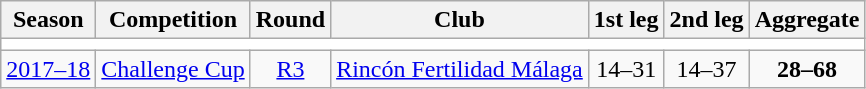<table class="wikitable">
<tr>
<th>Season</th>
<th>Competition</th>
<th>Round</th>
<th>Club</th>
<th>1st leg</th>
<th>2nd leg</th>
<th>Aggregate</th>
</tr>
<tr>
<td colspan="7" bgcolor=white></td>
</tr>
<tr>
<td><a href='#'>2017–18</a></td>
<td><a href='#'>Challenge Cup</a></td>
<td style="text-align:center;"><a href='#'>R3</a></td>
<td> <a href='#'>Rincón Fertilidad Málaga</a></td>
<td style="text-align:center;">14–31</td>
<td style="text-align:center;">14–37</td>
<td style="text-align:center;"><strong>28–68</strong></td>
</tr>
</table>
